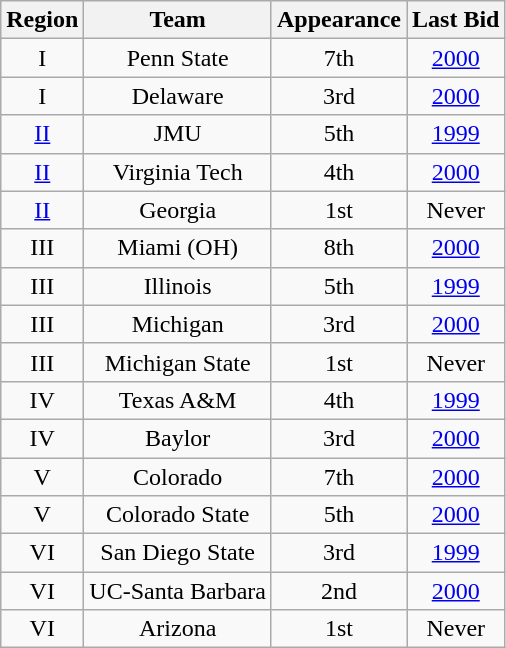<table class="wikitable sortable" style="text-align:center">
<tr>
<th>Region</th>
<th>Team</th>
<th>Appearance</th>
<th>Last Bid</th>
</tr>
<tr>
<td>I</td>
<td>Penn State</td>
<td>7th</td>
<td><a href='#'>2000</a></td>
</tr>
<tr>
<td>I</td>
<td>Delaware</td>
<td>3rd</td>
<td><a href='#'>2000</a></td>
</tr>
<tr>
<td><a href='#'>II</a></td>
<td>JMU</td>
<td>5th</td>
<td><a href='#'>1999</a></td>
</tr>
<tr>
<td><a href='#'>II</a></td>
<td>Virginia Tech</td>
<td>4th</td>
<td><a href='#'>2000</a></td>
</tr>
<tr>
<td><a href='#'>II</a></td>
<td>Georgia</td>
<td>1st</td>
<td>Never</td>
</tr>
<tr>
<td>III</td>
<td>Miami (OH)</td>
<td>8th</td>
<td><a href='#'>2000</a></td>
</tr>
<tr>
<td>III</td>
<td>Illinois</td>
<td>5th</td>
<td><a href='#'>1999</a></td>
</tr>
<tr>
<td>III</td>
<td>Michigan</td>
<td>3rd</td>
<td><a href='#'>2000</a></td>
</tr>
<tr>
<td>III</td>
<td>Michigan State</td>
<td>1st</td>
<td>Never</td>
</tr>
<tr>
<td>IV</td>
<td>Texas A&M</td>
<td>4th</td>
<td><a href='#'>1999</a></td>
</tr>
<tr>
<td>IV</td>
<td>Baylor</td>
<td>3rd</td>
<td><a href='#'>2000</a></td>
</tr>
<tr>
<td>V</td>
<td>Colorado</td>
<td>7th</td>
<td><a href='#'>2000</a></td>
</tr>
<tr>
<td>V</td>
<td>Colorado State</td>
<td>5th</td>
<td><a href='#'>2000</a></td>
</tr>
<tr>
<td>VI</td>
<td>San Diego State</td>
<td>3rd</td>
<td><a href='#'>1999</a></td>
</tr>
<tr>
<td>VI</td>
<td>UC-Santa Barbara</td>
<td>2nd</td>
<td><a href='#'>2000</a></td>
</tr>
<tr>
<td>VI</td>
<td>Arizona</td>
<td>1st</td>
<td>Never</td>
</tr>
</table>
